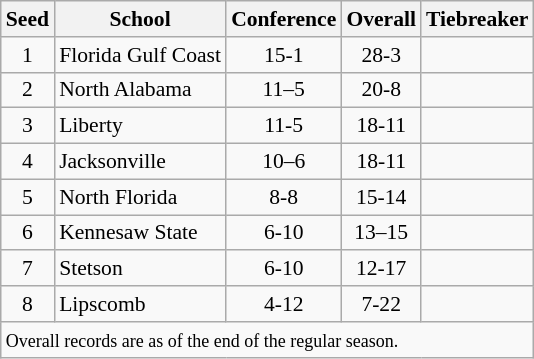<table class="wikitable" style="white-space:nowrap; font-size:90%;">
<tr>
<th>Seed</th>
<th>School</th>
<th>Conference</th>
<th>Overall</th>
<th>Tiebreaker</th>
</tr>
<tr>
<td align=center>1</td>
<td>Florida Gulf Coast</td>
<td align=center>15-1</td>
<td align=center>28-3</td>
<td></td>
</tr>
<tr>
<td align=center>2</td>
<td>North Alabama</td>
<td align=center>11–5</td>
<td align=center>20-8</td>
<td></td>
</tr>
<tr>
<td align=center>3</td>
<td>Liberty</td>
<td align=center>11-5</td>
<td align=center>18-11</td>
<td></td>
</tr>
<tr>
<td align=center>4</td>
<td>Jacksonville</td>
<td align=center>10–6</td>
<td align=center>18-11</td>
<td></td>
</tr>
<tr>
<td align=center>5</td>
<td>North Florida</td>
<td align=center>8-8</td>
<td align=center>15-14</td>
<td></td>
</tr>
<tr>
<td align=center>6</td>
<td>Kennesaw State</td>
<td align=center>6-10</td>
<td align=center>13–15</td>
<td></td>
</tr>
<tr>
<td align=center>7</td>
<td>Stetson</td>
<td align=center>6-10</td>
<td align=center>12-17</td>
<td></td>
</tr>
<tr>
<td align=center>8</td>
<td>Lipscomb</td>
<td align=center>4-12</td>
<td align=center>7-22</td>
<td></td>
</tr>
<tr>
<td colspan=5 align=left><small>Overall records are as of the end of the regular season.</small></td>
</tr>
</table>
